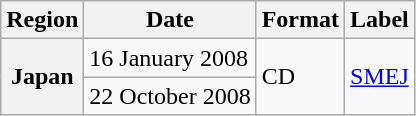<table class="wikitable plainrowheaders">
<tr>
<th scope="col">Region</th>
<th scope="col">Date</th>
<th scope="col">Format</th>
<th scope="col">Label</th>
</tr>
<tr>
<th scope="row" rowspan="2">Japan</th>
<td>16 January 2008</td>
<td rowspan="2">CD</td>
<td rowspan="2"><a href='#'>SMEJ</a></td>
</tr>
<tr>
<td>22 October 2008</td>
</tr>
</table>
